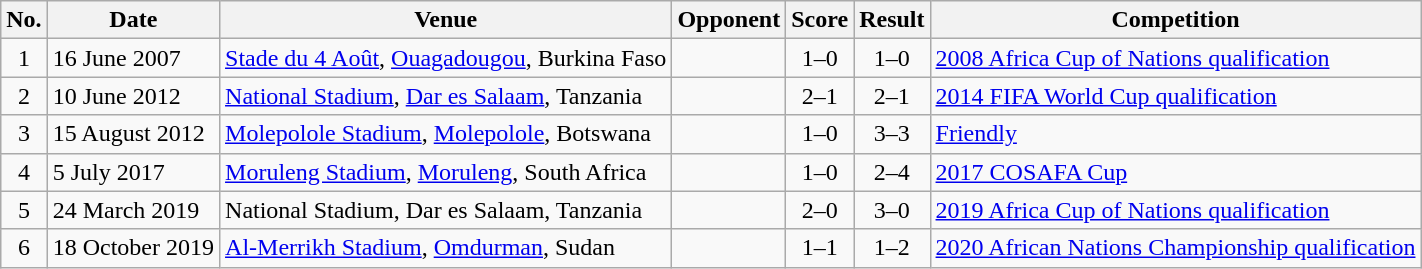<table class="wikitable sortable">
<tr>
<th scope="col">No.</th>
<th scope="col">Date</th>
<th scope="col">Venue</th>
<th scope="col">Opponent</th>
<th scope="col">Score</th>
<th scope="col">Result</th>
<th scope="col">Competition</th>
</tr>
<tr>
<td style="text-align:center">1</td>
<td>16 June 2007</td>
<td><a href='#'>Stade du 4 Août</a>, <a href='#'>Ouagadougou</a>, Burkina Faso</td>
<td></td>
<td style="text-align:center">1–0</td>
<td style="text-align:center">1–0</td>
<td><a href='#'>2008 Africa Cup of Nations qualification</a></td>
</tr>
<tr>
<td style="text-align:center">2</td>
<td>10 June 2012</td>
<td><a href='#'>National Stadium</a>, <a href='#'>Dar es Salaam</a>, Tanzania</td>
<td></td>
<td style="text-align:center">2–1</td>
<td style="text-align:center">2–1</td>
<td><a href='#'>2014 FIFA World Cup qualification</a></td>
</tr>
<tr>
<td style="text-align:center">3</td>
<td>15 August 2012</td>
<td><a href='#'>Molepolole Stadium</a>, <a href='#'>Molepolole</a>, Botswana</td>
<td></td>
<td style="text-align:center">1–0</td>
<td style="text-align:center">3–3</td>
<td><a href='#'>Friendly</a></td>
</tr>
<tr>
<td style="text-align:center">4</td>
<td>5 July 2017</td>
<td><a href='#'>Moruleng Stadium</a>, <a href='#'>Moruleng</a>, South Africa</td>
<td></td>
<td style="text-align:center">1–0</td>
<td style="text-align:center">2–4</td>
<td><a href='#'>2017 COSAFA Cup</a></td>
</tr>
<tr>
<td style="text-align:center">5</td>
<td>24 March 2019</td>
<td>National Stadium, Dar es Salaam, Tanzania</td>
<td></td>
<td style="text-align:center">2–0</td>
<td style="text-align:center">3–0</td>
<td><a href='#'>2019 Africa Cup of Nations qualification</a></td>
</tr>
<tr>
<td style="text-align:center">6</td>
<td>18 October 2019</td>
<td><a href='#'>Al-Merrikh Stadium</a>, <a href='#'>Omdurman</a>, Sudan</td>
<td></td>
<td style="text-align:center">1–1</td>
<td style="text-align:center">1–2</td>
<td><a href='#'>2020 African Nations Championship qualification</a></td>
</tr>
</table>
